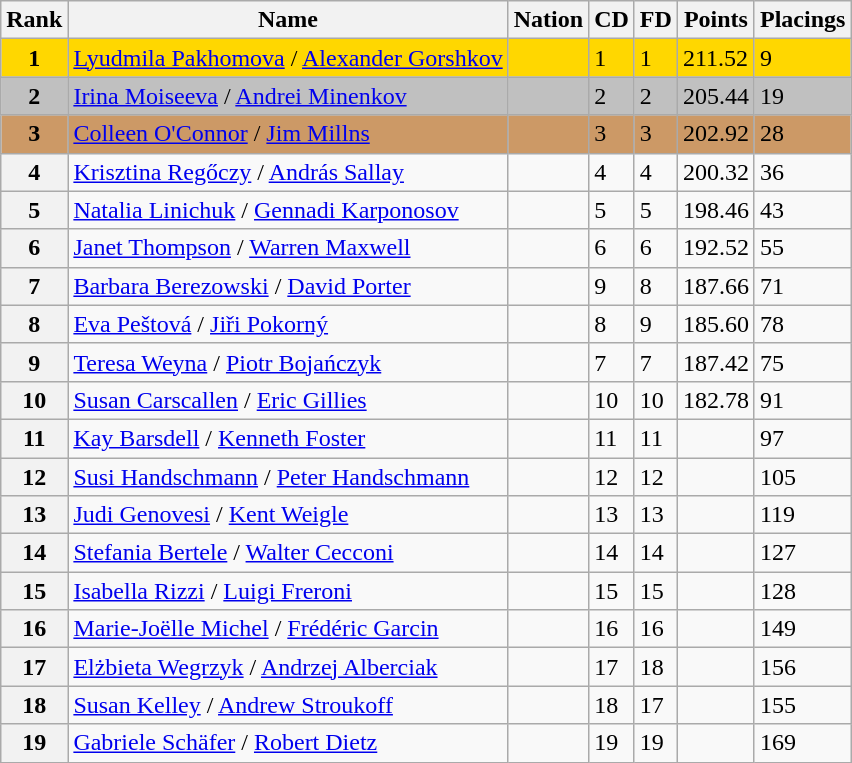<table class="wikitable">
<tr>
<th>Rank</th>
<th>Name</th>
<th>Nation</th>
<th>CD</th>
<th>FD</th>
<th>Points</th>
<th>Placings</th>
</tr>
<tr bgcolor=gold>
<td align=center><strong>1</strong></td>
<td><a href='#'>Lyudmila Pakhomova</a> / <a href='#'>Alexander Gorshkov</a></td>
<td></td>
<td>1</td>
<td>1</td>
<td>211.52</td>
<td>9</td>
</tr>
<tr bgcolor=silver>
<td align=center><strong>2</strong></td>
<td><a href='#'>Irina Moiseeva</a> / <a href='#'>Andrei Minenkov</a></td>
<td></td>
<td>2</td>
<td>2</td>
<td>205.44</td>
<td>19</td>
</tr>
<tr bgcolor=cc9966>
<td align=center><strong>3</strong></td>
<td><a href='#'>Colleen O'Connor</a> / <a href='#'>Jim Millns</a></td>
<td></td>
<td>3</td>
<td>3</td>
<td>202.92</td>
<td>28</td>
</tr>
<tr>
<th>4</th>
<td><a href='#'>Krisztina Regőczy</a> / <a href='#'>András Sallay</a></td>
<td></td>
<td>4</td>
<td>4</td>
<td>200.32</td>
<td>36</td>
</tr>
<tr>
<th>5</th>
<td><a href='#'>Natalia Linichuk</a> / <a href='#'>Gennadi Karponosov</a></td>
<td></td>
<td>5</td>
<td>5</td>
<td>198.46</td>
<td>43</td>
</tr>
<tr>
<th>6</th>
<td><a href='#'>Janet Thompson</a> / <a href='#'>Warren Maxwell</a></td>
<td></td>
<td>6</td>
<td>6</td>
<td>192.52</td>
<td>55</td>
</tr>
<tr>
<th>7</th>
<td><a href='#'>Barbara Berezowski</a> / <a href='#'>David Porter</a></td>
<td></td>
<td>9</td>
<td>8</td>
<td>187.66</td>
<td>71</td>
</tr>
<tr>
<th>8</th>
<td><a href='#'>Eva Peštová</a> / <a href='#'>Jiři Pokorný</a></td>
<td></td>
<td>8</td>
<td>9</td>
<td>185.60</td>
<td>78</td>
</tr>
<tr>
<th>9</th>
<td><a href='#'>Teresa Weyna</a> / <a href='#'>Piotr Bojańczyk</a></td>
<td></td>
<td>7</td>
<td>7</td>
<td>187.42</td>
<td>75</td>
</tr>
<tr>
<th>10</th>
<td><a href='#'>Susan Carscallen</a> / <a href='#'>Eric Gillies</a></td>
<td></td>
<td>10</td>
<td>10</td>
<td>182.78</td>
<td>91</td>
</tr>
<tr>
<th>11</th>
<td><a href='#'>Kay Barsdell</a> / <a href='#'>Kenneth Foster</a></td>
<td></td>
<td>11</td>
<td>11</td>
<td></td>
<td>97</td>
</tr>
<tr>
<th>12</th>
<td><a href='#'>Susi Handschmann</a> / <a href='#'>Peter Handschmann</a></td>
<td></td>
<td>12</td>
<td>12</td>
<td></td>
<td>105</td>
</tr>
<tr>
<th>13</th>
<td><a href='#'>Judi Genovesi</a> / <a href='#'>Kent Weigle</a></td>
<td></td>
<td>13</td>
<td>13</td>
<td></td>
<td>119</td>
</tr>
<tr>
<th>14</th>
<td><a href='#'>Stefania Bertele</a> / <a href='#'>Walter Cecconi</a></td>
<td></td>
<td>14</td>
<td>14</td>
<td></td>
<td>127</td>
</tr>
<tr>
<th>15</th>
<td><a href='#'>Isabella Rizzi</a> / <a href='#'>Luigi Freroni</a></td>
<td></td>
<td>15</td>
<td>15</td>
<td></td>
<td>128</td>
</tr>
<tr>
<th>16</th>
<td><a href='#'>Marie-Joëlle Michel</a> / <a href='#'>Frédéric Garcin</a></td>
<td></td>
<td>16</td>
<td>16</td>
<td></td>
<td>149</td>
</tr>
<tr>
<th>17</th>
<td><a href='#'>Elżbieta Wegrzyk</a> / <a href='#'>Andrzej Alberciak</a></td>
<td></td>
<td>17</td>
<td>18</td>
<td></td>
<td>156</td>
</tr>
<tr>
<th>18</th>
<td><a href='#'>Susan Kelley</a> / <a href='#'>Andrew Stroukoff</a></td>
<td></td>
<td>18</td>
<td>17</td>
<td></td>
<td>155</td>
</tr>
<tr>
<th>19</th>
<td><a href='#'>Gabriele Schäfer</a> / <a href='#'>Robert Dietz</a></td>
<td></td>
<td>19</td>
<td>19</td>
<td></td>
<td>169</td>
</tr>
</table>
